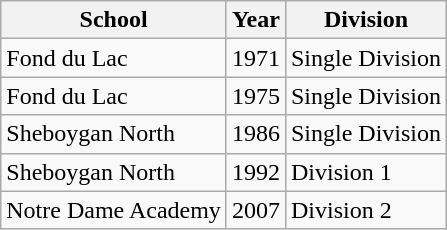<table class="wikitable">
<tr>
<th>School</th>
<th>Year</th>
<th>Division</th>
</tr>
<tr>
<td>Fond du Lac</td>
<td>1971</td>
<td>Single Division</td>
</tr>
<tr>
<td>Fond du Lac</td>
<td>1975</td>
<td>Single Division</td>
</tr>
<tr>
<td>Sheboygan North</td>
<td>1986</td>
<td>Single Division</td>
</tr>
<tr>
<td>Sheboygan North</td>
<td>1992</td>
<td>Division 1</td>
</tr>
<tr>
<td>Notre Dame Academy</td>
<td>2007</td>
<td>Division 2</td>
</tr>
</table>
